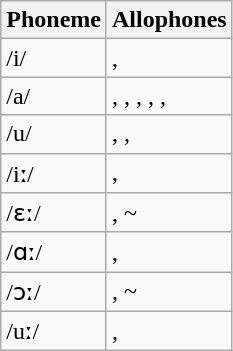<table class="wikitable">
<tr>
<th>Phoneme</th>
<th>Allophones</th>
</tr>
<tr>
<td>/i/</td>
<td>, </td>
</tr>
<tr>
<td>/a/</td>
<td>, , , , , </td>
</tr>
<tr>
<td>/u/</td>
<td>, , </td>
</tr>
<tr>
<td>/iː/</td>
<td>, </td>
</tr>
<tr>
<td>/ɛː/</td>
<td>,  ~ </td>
</tr>
<tr>
<td>/ɑː/</td>
<td>, </td>
</tr>
<tr>
<td>/ɔː/</td>
<td>,  ~ </td>
</tr>
<tr>
<td>/uː/</td>
<td>, </td>
</tr>
</table>
